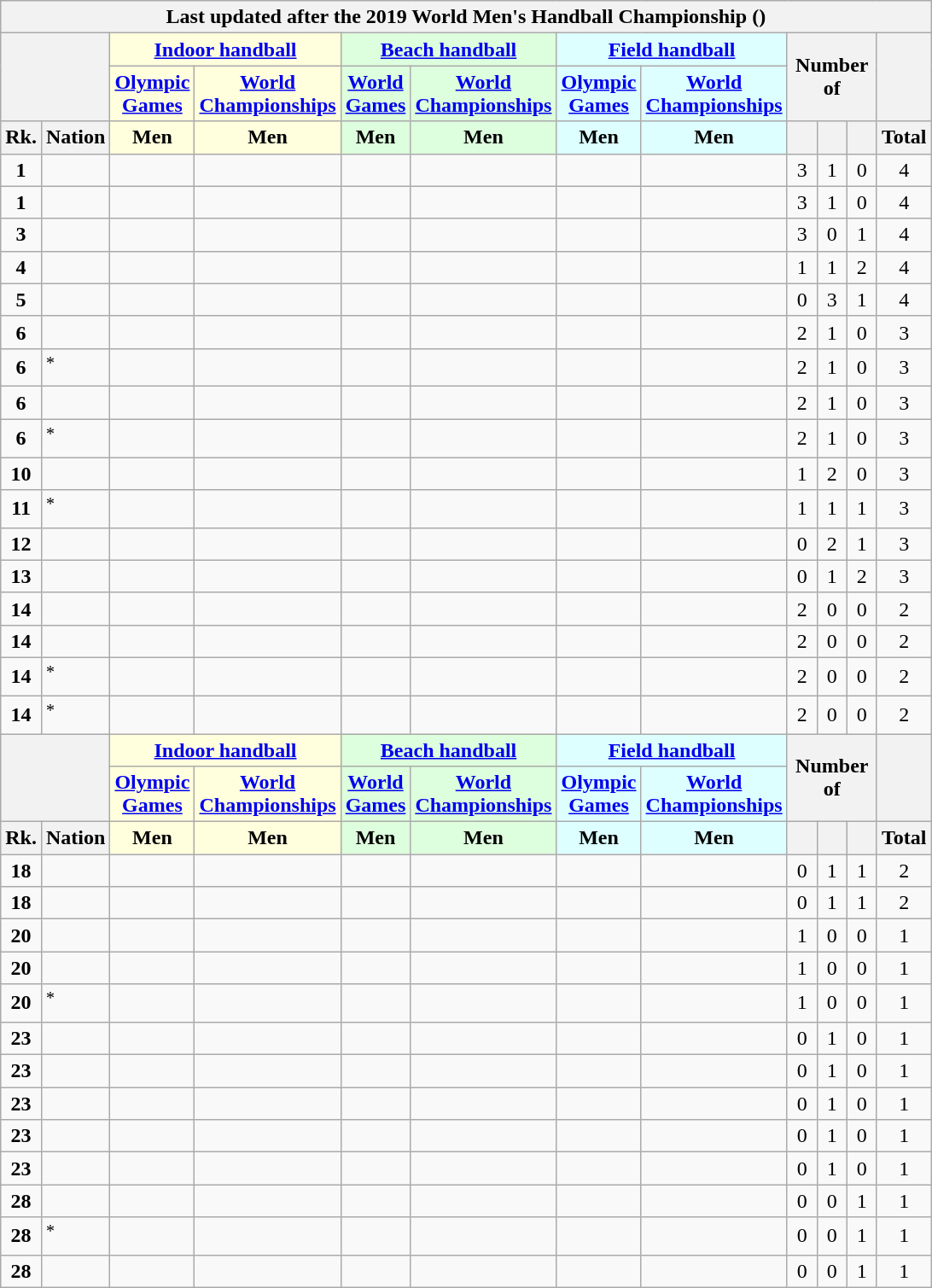<table class="wikitable" style="margin-top: 0em; text-align: center; font-size: 100%;">
<tr>
<th colspan="12">Last updated after the 2019 World Men's Handball Championship ()</th>
</tr>
<tr>
<th rowspan="2" colspan="2"></th>
<th colspan="2" style="background: #ffd;"><a href='#'>Indoor handball</a></th>
<th colspan="2" style="background: #dfd;"><a href='#'>Beach handball</a></th>
<th colspan="2" style="background: #dff;"><a href='#'>Field handball</a></th>
<th rowspan="2" colspan="3">Number of</th>
<th rowspan="2"></th>
</tr>
<tr>
<th style="background: #ffd;"><a href='#'>Olympic Games</a></th>
<th style="background: #ffd;"><a href='#'>World Championships</a></th>
<th style="background: #dfd;"><a href='#'>World Games</a></th>
<th style="background: #dfd;"><a href='#'>World Championships</a></th>
<th style="background: #dff;"><a href='#'>Olympic Games</a></th>
<th style="background: #dff;"><a href='#'>World Championships</a></th>
</tr>
<tr>
<th style="width: 1em;">Rk.</th>
<th>Nation</th>
<th style="background: #ffd; width: 1em;">Men</th>
<th style="background: #ffd; width: 1em;">Men</th>
<th style="background: #dfd; width: 1em;">Men</th>
<th style="background: #dfd; width: 1em;">Men</th>
<th style="background: #dff; width: 1em;">Men</th>
<th style="background: #dff; width: 1em;">Men</th>
<th style="width: 1em;"></th>
<th style="width: 1em;"></th>
<th style="width: 1em;"></th>
<th style="width: 1em;">Total</th>
</tr>
<tr>
<td><strong>1</strong></td>
<td style="text-align: left;"></td>
<td></td>
<td></td>
<td></td>
<td></td>
<td></td>
<td></td>
<td>3</td>
<td>1</td>
<td>0</td>
<td>4</td>
</tr>
<tr>
<td><strong>1</strong></td>
<td style="text-align: left;"></td>
<td></td>
<td></td>
<td></td>
<td></td>
<td></td>
<td></td>
<td>3</td>
<td>1</td>
<td>0</td>
<td>4</td>
</tr>
<tr>
<td><strong>3</strong></td>
<td style="text-align: left;"></td>
<td></td>
<td></td>
<td></td>
<td></td>
<td></td>
<td></td>
<td>3</td>
<td>0</td>
<td>1</td>
<td>4</td>
</tr>
<tr>
<td><strong>4</strong></td>
<td style="text-align: left;"></td>
<td></td>
<td></td>
<td></td>
<td></td>
<td></td>
<td></td>
<td>1</td>
<td>1</td>
<td>2</td>
<td>4</td>
</tr>
<tr>
<td><strong>5</strong></td>
<td style="text-align: left;"></td>
<td></td>
<td></td>
<td></td>
<td></td>
<td></td>
<td></td>
<td>0</td>
<td>3</td>
<td>1</td>
<td>4</td>
</tr>
<tr>
<td><strong>6</strong></td>
<td style="text-align: left;"></td>
<td></td>
<td></td>
<td></td>
<td></td>
<td></td>
<td></td>
<td>2</td>
<td>1</td>
<td>0</td>
<td>3</td>
</tr>
<tr>
<td><strong>6</strong></td>
<td style="text-align: left;"><em></em><sup>*</sup></td>
<td></td>
<td></td>
<td></td>
<td></td>
<td></td>
<td></td>
<td>2</td>
<td>1</td>
<td>0</td>
<td>3</td>
</tr>
<tr>
<td><strong>6</strong></td>
<td style="text-align: left;"></td>
<td></td>
<td></td>
<td></td>
<td></td>
<td></td>
<td></td>
<td>2</td>
<td>1</td>
<td>0</td>
<td>3</td>
</tr>
<tr>
<td><strong>6</strong></td>
<td style="text-align: left;"><em></em><sup>*</sup></td>
<td></td>
<td></td>
<td></td>
<td></td>
<td></td>
<td></td>
<td>2</td>
<td>1</td>
<td>0</td>
<td>3</td>
</tr>
<tr>
<td><strong>10</strong></td>
<td style="text-align: left;"></td>
<td></td>
<td></td>
<td></td>
<td></td>
<td></td>
<td></td>
<td>1</td>
<td>2</td>
<td>0</td>
<td>3</td>
</tr>
<tr>
<td><strong>11</strong></td>
<td style="text-align: left;"><em></em><sup>*</sup></td>
<td></td>
<td></td>
<td></td>
<td></td>
<td></td>
<td></td>
<td>1</td>
<td>1</td>
<td>1</td>
<td>3</td>
</tr>
<tr>
<td><strong>12</strong></td>
<td style="text-align: left;"></td>
<td></td>
<td></td>
<td></td>
<td></td>
<td></td>
<td></td>
<td>0</td>
<td>2</td>
<td>1</td>
<td>3</td>
</tr>
<tr>
<td><strong>13</strong></td>
<td style="text-align: left;"></td>
<td></td>
<td></td>
<td></td>
<td></td>
<td></td>
<td></td>
<td>0</td>
<td>1</td>
<td>2</td>
<td>3</td>
</tr>
<tr>
<td><strong>14</strong></td>
<td style="text-align: left;"></td>
<td></td>
<td></td>
<td></td>
<td></td>
<td></td>
<td></td>
<td>2</td>
<td>0</td>
<td>0</td>
<td>2</td>
</tr>
<tr>
<td><strong>14</strong></td>
<td style="text-align: left;"></td>
<td></td>
<td></td>
<td></td>
<td></td>
<td></td>
<td></td>
<td>2</td>
<td>0</td>
<td>0</td>
<td>2</td>
</tr>
<tr>
<td><strong>14</strong></td>
<td style="text-align: left;"><em></em><sup>*</sup></td>
<td></td>
<td></td>
<td></td>
<td></td>
<td></td>
<td></td>
<td>2</td>
<td>0</td>
<td>0</td>
<td>2</td>
</tr>
<tr>
<td><strong>14</strong></td>
<td style="text-align: left;"><em></em><sup>*</sup></td>
<td></td>
<td></td>
<td></td>
<td></td>
<td></td>
<td></td>
<td>2</td>
<td>0</td>
<td>0</td>
<td>2</td>
</tr>
<tr>
<th rowspan="2" colspan="2"></th>
<th colspan="2" style="background: #ffd;"><a href='#'>Indoor handball</a></th>
<th colspan="2" style="background: #dfd;"><a href='#'>Beach handball</a></th>
<th colspan="2" style="background: #dff;"><a href='#'>Field handball</a></th>
<th rowspan="2" colspan="3">Number of</th>
<th rowspan="2"></th>
</tr>
<tr>
<th style="background: #ffd;"><a href='#'>Olympic Games</a></th>
<th style="background: #ffd;"><a href='#'>World Championships</a></th>
<th style="background: #dfd;"><a href='#'>World Games</a></th>
<th style="background: #dfd;"><a href='#'>World Championships</a></th>
<th style="background: #dff;"><a href='#'>Olympic Games</a></th>
<th style="background: #dff;"><a href='#'>World Championships</a></th>
</tr>
<tr>
<th style="width: 1em;">Rk.</th>
<th>Nation</th>
<th style="background: #ffd; width: 1em;">Men</th>
<th style="background: #ffd; width: 1em;">Men</th>
<th style="background: #dfd; width: 1em;">Men</th>
<th style="background: #dfd; width: 1em;">Men</th>
<th style="background: #dff; width: 1em;">Men</th>
<th style="background: #dff; width: 1em;">Men</th>
<th style="width: 1em;"></th>
<th style="width: 1em;"></th>
<th style="width: 1em;"></th>
<th style="width: 1em;">Total</th>
</tr>
<tr>
<td><strong>18</strong></td>
<td style="text-align: left;"></td>
<td></td>
<td></td>
<td></td>
<td></td>
<td></td>
<td></td>
<td>0</td>
<td>1</td>
<td>1</td>
<td>2</td>
</tr>
<tr>
<td><strong>18</strong></td>
<td style="text-align: left;"></td>
<td></td>
<td></td>
<td></td>
<td></td>
<td></td>
<td></td>
<td>0</td>
<td>1</td>
<td>1</td>
<td>2</td>
</tr>
<tr>
<td><strong>20</strong></td>
<td style="text-align: left;"></td>
<td></td>
<td></td>
<td></td>
<td></td>
<td></td>
<td></td>
<td>1</td>
<td>0</td>
<td>0</td>
<td>1</td>
</tr>
<tr>
<td><strong>20</strong></td>
<td style="text-align: left;"></td>
<td></td>
<td></td>
<td></td>
<td></td>
<td></td>
<td></td>
<td>1</td>
<td>0</td>
<td>0</td>
<td>1</td>
</tr>
<tr>
<td><strong>20</strong></td>
<td style="text-align: left;"><em></em><sup>*</sup></td>
<td></td>
<td></td>
<td></td>
<td></td>
<td></td>
<td></td>
<td>1</td>
<td>0</td>
<td>0</td>
<td>1</td>
</tr>
<tr>
<td><strong>23</strong></td>
<td style="text-align: left;"></td>
<td></td>
<td></td>
<td></td>
<td></td>
<td></td>
<td></td>
<td>0</td>
<td>1</td>
<td>0</td>
<td>1</td>
</tr>
<tr>
<td><strong>23</strong></td>
<td style="text-align: left;"></td>
<td></td>
<td></td>
<td></td>
<td></td>
<td></td>
<td></td>
<td>0</td>
<td>1</td>
<td>0</td>
<td>1</td>
</tr>
<tr>
<td><strong>23</strong></td>
<td style="text-align: left;"></td>
<td></td>
<td></td>
<td></td>
<td></td>
<td></td>
<td></td>
<td>0</td>
<td>1</td>
<td>0</td>
<td>1</td>
</tr>
<tr>
<td><strong>23</strong></td>
<td style="text-align: left;"></td>
<td></td>
<td></td>
<td></td>
<td></td>
<td></td>
<td></td>
<td>0</td>
<td>1</td>
<td>0</td>
<td>1</td>
</tr>
<tr>
<td><strong>23</strong></td>
<td style="text-align: left;"></td>
<td></td>
<td></td>
<td></td>
<td></td>
<td></td>
<td></td>
<td>0</td>
<td>1</td>
<td>0</td>
<td>1</td>
</tr>
<tr>
<td><strong>28</strong></td>
<td style="text-align: left;"></td>
<td></td>
<td></td>
<td></td>
<td></td>
<td></td>
<td></td>
<td>0</td>
<td>0</td>
<td>1</td>
<td>1</td>
</tr>
<tr>
<td><strong>28</strong></td>
<td style="text-align: left;"><em></em><sup>*</sup></td>
<td></td>
<td></td>
<td></td>
<td></td>
<td></td>
<td></td>
<td>0</td>
<td>0</td>
<td>1</td>
<td>1</td>
</tr>
<tr>
<td><strong>28</strong></td>
<td style="text-align: left;"></td>
<td></td>
<td></td>
<td></td>
<td></td>
<td></td>
<td></td>
<td>0</td>
<td>0</td>
<td>1</td>
<td>1</td>
</tr>
</table>
